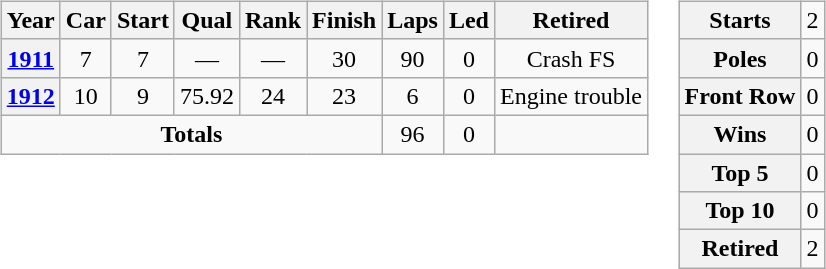<table>
<tr ---- valign="top">
<td><br><table class="wikitable" style="text-align:center">
<tr>
<th>Year</th>
<th>Car</th>
<th>Start</th>
<th>Qual</th>
<th>Rank</th>
<th>Finish</th>
<th>Laps</th>
<th>Led</th>
<th>Retired</th>
</tr>
<tr>
<th><a href='#'>1911</a></th>
<td>7</td>
<td>7</td>
<td>—</td>
<td>—</td>
<td>30</td>
<td>90</td>
<td>0</td>
<td>Crash FS</td>
</tr>
<tr>
<th><a href='#'>1912</a></th>
<td>10</td>
<td>9</td>
<td>75.92</td>
<td>24</td>
<td>23</td>
<td>6</td>
<td>0</td>
<td>Engine trouble</td>
</tr>
<tr>
<td colspan="6"><strong>Totals</strong></td>
<td>96</td>
<td>0</td>
<td></td>
</tr>
</table>
</td>
<td><br><table class="wikitable" style="text-align:center">
<tr>
<th>Starts</th>
<td>2</td>
</tr>
<tr>
<th>Poles</th>
<td>0</td>
</tr>
<tr>
<th>Front Row</th>
<td>0</td>
</tr>
<tr>
<th>Wins</th>
<td>0</td>
</tr>
<tr>
<th>Top 5</th>
<td>0</td>
</tr>
<tr>
<th>Top 10</th>
<td>0</td>
</tr>
<tr>
<th>Retired</th>
<td>2</td>
</tr>
</table>
</td>
</tr>
</table>
